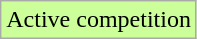<table class="wikitable">
<tr bgcolor="#CCFF99">
<td>Active competition</td>
</tr>
</table>
